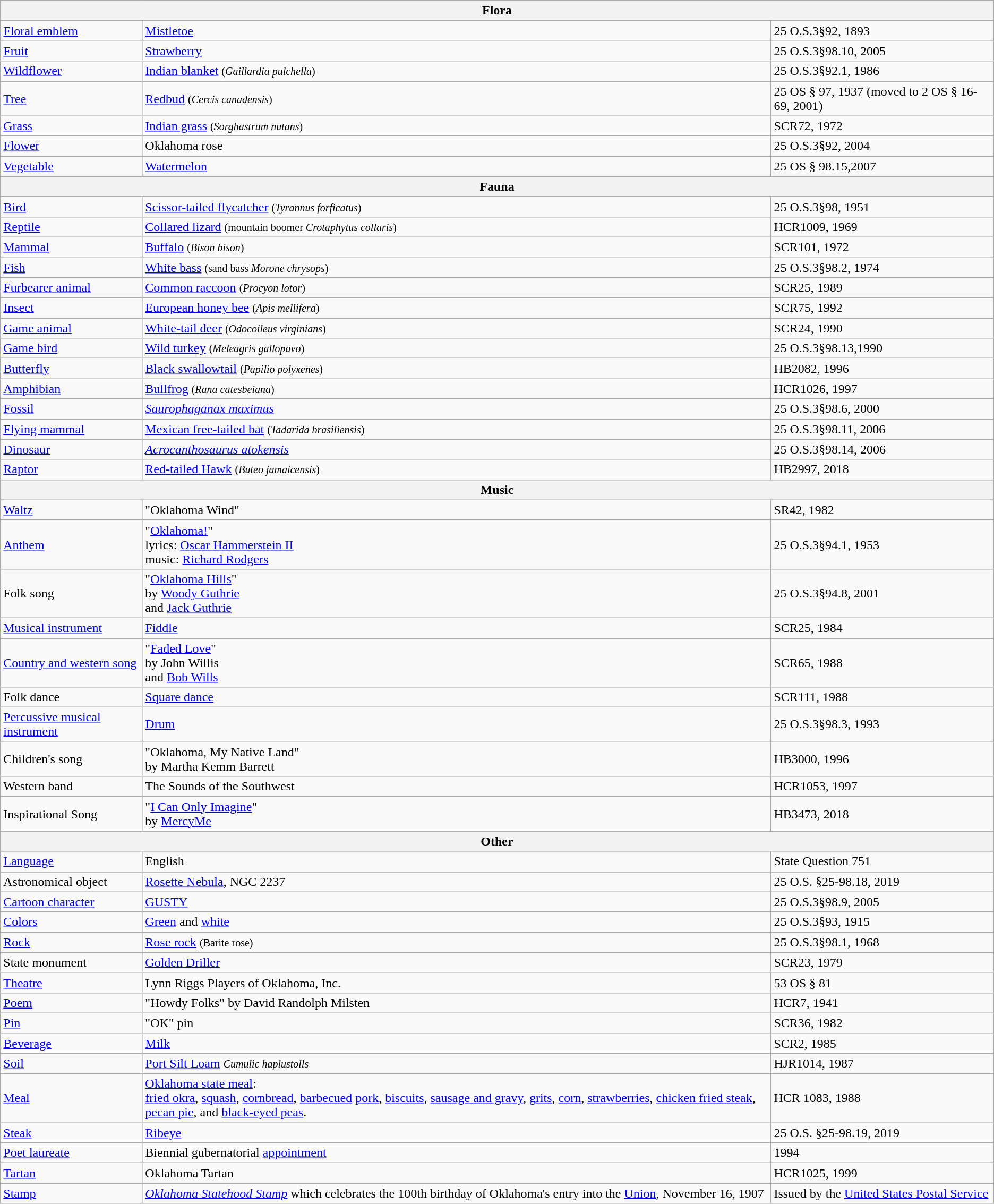<table class="wikitable" style="text-valign: top;">
<tr>
<th colspan=3>Flora</th>
</tr>
<tr>
<td><a href='#'>Floral emblem</a></td>
<td><a href='#'>Mistletoe</a></td>
<td>25 O.S.3§92, 1893</td>
</tr>
<tr>
<td><a href='#'>Fruit</a></td>
<td><a href='#'>Strawberry</a></td>
<td>25 O.S.3§98.10, 2005</td>
</tr>
<tr>
<td><a href='#'>Wildflower</a></td>
<td><a href='#'>Indian blanket</a> <small>(<em>Gaillardia pulchella</em>)</small></td>
<td>25 O.S.3§92.1, 1986</td>
</tr>
<tr>
<td><a href='#'>Tree</a></td>
<td><a href='#'>Redbud</a> <small>(<em>Cercis canadensis</em>)</small></td>
<td>25 OS § 97, 1937 (moved to 2 OS § 16-69, 2001)</td>
</tr>
<tr>
<td><a href='#'>Grass</a></td>
<td><a href='#'>Indian grass</a> <small>(<em>Sorghastrum nutans</em>)</small></td>
<td>SCR72, 1972</td>
</tr>
<tr>
<td><a href='#'>Flower</a></td>
<td>Oklahoma rose</td>
<td>25 O.S.3§92, 2004</td>
</tr>
<tr>
<td><a href='#'>Vegetable</a></td>
<td><a href='#'>Watermelon</a></td>
<td>25 OS § 98.15,2007</td>
</tr>
<tr>
<th colspan=3>Fauna</th>
</tr>
<tr>
<td><a href='#'>Bird</a></td>
<td><a href='#'>Scissor-tailed flycatcher</a> <small>(<em>Tyrannus forficatus</em>)</small></td>
<td>25 O.S.3§98, 1951</td>
</tr>
<tr>
<td><a href='#'>Reptile</a></td>
<td><a href='#'>Collared lizard</a> <small>(mountain boomer <em>Crotaphytus collaris</em>)</small></td>
<td>HCR1009, 1969</td>
</tr>
<tr>
<td><a href='#'>Mammal</a></td>
<td><a href='#'>Buffalo</a> <small>(<em>Bison bison</em>)</small></td>
<td>SCR101, 1972</td>
</tr>
<tr>
<td><a href='#'>Fish</a></td>
<td><a href='#'>White bass</a> <small>(sand bass <em>Morone chrysops</em>)</small></td>
<td>25 O.S.3§98.2, 1974</td>
</tr>
<tr>
<td><a href='#'>Furbearer animal</a></td>
<td><a href='#'>Common raccoon</a> <small>(<em>Procyon lotor</em>)</small></td>
<td>SCR25, 1989</td>
</tr>
<tr>
<td><a href='#'>Insect</a></td>
<td><a href='#'>European honey bee</a> <small>(<em>Apis mellifera</em>)</small></td>
<td>SCR75, 1992</td>
</tr>
<tr>
<td><a href='#'>Game animal</a></td>
<td><a href='#'>White-tail deer</a> <small>(<em>Odocoileus virginians</em>)</small></td>
<td>SCR24, 1990</td>
</tr>
<tr>
<td><a href='#'>Game bird</a></td>
<td><a href='#'>Wild turkey</a> <small>(<em>Meleagris gallopavo</em>)</small></td>
<td>25 O.S.3§98.13,1990</td>
</tr>
<tr>
<td><a href='#'>Butterfly</a></td>
<td><a href='#'>Black swallowtail</a> <small>(<em>Papilio polyxenes</em>)</small></td>
<td>HB2082, 1996</td>
</tr>
<tr>
<td><a href='#'>Amphibian</a></td>
<td><a href='#'>Bullfrog</a> <small>(<em>Rana catesbeiana</em>)</small></td>
<td>HCR1026, 1997</td>
</tr>
<tr>
<td><a href='#'>Fossil</a></td>
<td><em><a href='#'>Saurophaganax maximus</a></em></td>
<td>25 O.S.3§98.6, 2000</td>
</tr>
<tr>
<td><a href='#'>Flying mammal</a></td>
<td><a href='#'>Mexican free-tailed bat</a> <small>(<em>Tadarida brasiliensis</em>)</small></td>
<td>25 O.S.3§98.11, 2006</td>
</tr>
<tr>
<td><a href='#'>Dinosaur</a></td>
<td><a href='#'><em>Acrocanthosaurus atokensis</em></a></td>
<td>25 O.S.3§98.14, 2006</td>
</tr>
<tr>
<td><a href='#'>Raptor</a></td>
<td><a href='#'>Red-tailed Hawk</a> <small>(<em>Buteo jamaicensis</em>)</small></td>
<td>HB2997, 2018</td>
</tr>
<tr>
<th colspan=3>Music</th>
</tr>
<tr>
<td><a href='#'>Waltz</a></td>
<td>"Oklahoma Wind"</td>
<td>SR42, 1982</td>
</tr>
<tr>
<td><a href='#'>Anthem</a></td>
<td>"<a href='#'>Oklahoma!</a>"<br>lyrics: <a href='#'>Oscar Hammerstein II</a><br>music: <a href='#'>Richard Rodgers</a></td>
<td>25 O.S.3§94.1, 1953</td>
</tr>
<tr>
<td>Folk song</td>
<td>"<a href='#'>Oklahoma Hills</a>"<br>by <a href='#'>Woody Guthrie</a><br>and <a href='#'>Jack Guthrie</a></td>
<td>25 O.S.3§94.8, 2001</td>
</tr>
<tr>
<td><a href='#'>Musical instrument</a></td>
<td><a href='#'>Fiddle</a></td>
<td>SCR25, 1984</td>
</tr>
<tr>
<td><a href='#'>Country and western song</a></td>
<td>"<a href='#'>Faded Love</a>"<br>by John Willis<br>and <a href='#'>Bob Wills</a></td>
<td>SCR65, 1988</td>
</tr>
<tr>
<td>Folk dance</td>
<td><a href='#'>Square dance</a></td>
<td>SCR111, 1988</td>
</tr>
<tr>
<td><a href='#'>Percussive musical instrument</a></td>
<td><a href='#'>Drum</a></td>
<td>25 O.S.3§98.3, 1993</td>
</tr>
<tr>
<td>Children's song</td>
<td>"Oklahoma, My Native Land"<br>by Martha Kemm Barrett</td>
<td>HB3000, 1996</td>
</tr>
<tr>
<td>Western band</td>
<td>The Sounds of the Southwest</td>
<td>HCR1053, 1997</td>
</tr>
<tr>
<td>Inspirational Song</td>
<td>"<a href='#'>I Can Only Imagine</a>"<br>by <a href='#'>MercyMe</a></td>
<td>HB3473, 2018</td>
</tr>
<tr>
<th colspan=3>Other</th>
</tr>
<tr>
<td><a href='#'>Language</a></td>
<td>English</td>
<td>State Question 751</td>
</tr>
<tr>
</tr>
<tr>
<td>Astronomical object</td>
<td><a href='#'>Rosette Nebula</a>, NGC 2237</td>
<td>25 O.S. §25-98.18, 2019</td>
</tr>
<tr>
<td><a href='#'>Cartoon character</a></td>
<td><a href='#'>GUSTY</a></td>
<td>25 O.S.3§98.9, 2005</td>
</tr>
<tr>
<td><a href='#'>Colors</a></td>
<td><a href='#'>Green</a> and <a href='#'>white</a></td>
<td>25 O.S.3§93, 1915</td>
</tr>
<tr>
<td><a href='#'>Rock</a></td>
<td><a href='#'>Rose rock</a> <small> (Barite rose)</small></td>
<td>25 O.S.3§98.1, 1968</td>
</tr>
<tr>
<td>State monument</td>
<td><a href='#'>Golden Driller</a></td>
<td>SCR23, 1979</td>
</tr>
<tr>
<td><a href='#'>Theatre</a></td>
<td>Lynn Riggs Players of Oklahoma, Inc.</td>
<td>53 OS § 81</td>
</tr>
<tr>
<td><a href='#'>Poem</a></td>
<td>"Howdy Folks" by David Randolph Milsten</td>
<td>HCR7, 1941</td>
</tr>
<tr>
<td><a href='#'>Pin</a></td>
<td>"OK" pin</td>
<td>SCR36, 1982</td>
</tr>
<tr>
<td><a href='#'>Beverage</a></td>
<td><a href='#'>Milk</a></td>
<td>SCR2, 1985</td>
</tr>
<tr>
<td><a href='#'>Soil</a></td>
<td><a href='#'>Port Silt Loam</a> <small> <em>Cumulic haplustolls</em></small></td>
<td>HJR1014, 1987</td>
</tr>
<tr>
<td><a href='#'>Meal</a></td>
<td><a href='#'>Oklahoma state meal</a>:<br><a href='#'>fried okra</a>, <a href='#'>squash</a>, <a href='#'>cornbread</a>, <a href='#'>barbecued</a> <a href='#'>pork</a>, <a href='#'>biscuits</a>, <a href='#'>sausage and gravy</a>, <a href='#'>grits</a>, <a href='#'>corn</a>, <a href='#'>strawberries</a>, <a href='#'>chicken fried steak</a>, <a href='#'>pecan pie</a>, and <a href='#'>black-eyed peas</a>.</td>
<td>HCR 1083, 1988</td>
</tr>
<tr>
<td><a href='#'>Steak</a></td>
<td><a href='#'>Ribeye</a></td>
<td>25 O.S. §25-98.19, 2019</td>
</tr>
<tr>
<td><a href='#'>Poet laureate</a></td>
<td>Biennial gubernatorial <a href='#'>appointment</a></td>
<td>1994</td>
</tr>
<tr>
<td><a href='#'>Tartan</a></td>
<td>Oklahoma Tartan</td>
<td>HCR1025, 1999</td>
</tr>
<tr>
<td><a href='#'>Stamp</a></td>
<td><em><a href='#'>Oklahoma Statehood Stamp</a></em> which celebrates the 100th birthday of Oklahoma's entry into the <a href='#'>Union</a>, November 16, 1907</td>
<td>Issued by the <a href='#'>United States Postal Service</a> </td>
</tr>
</table>
